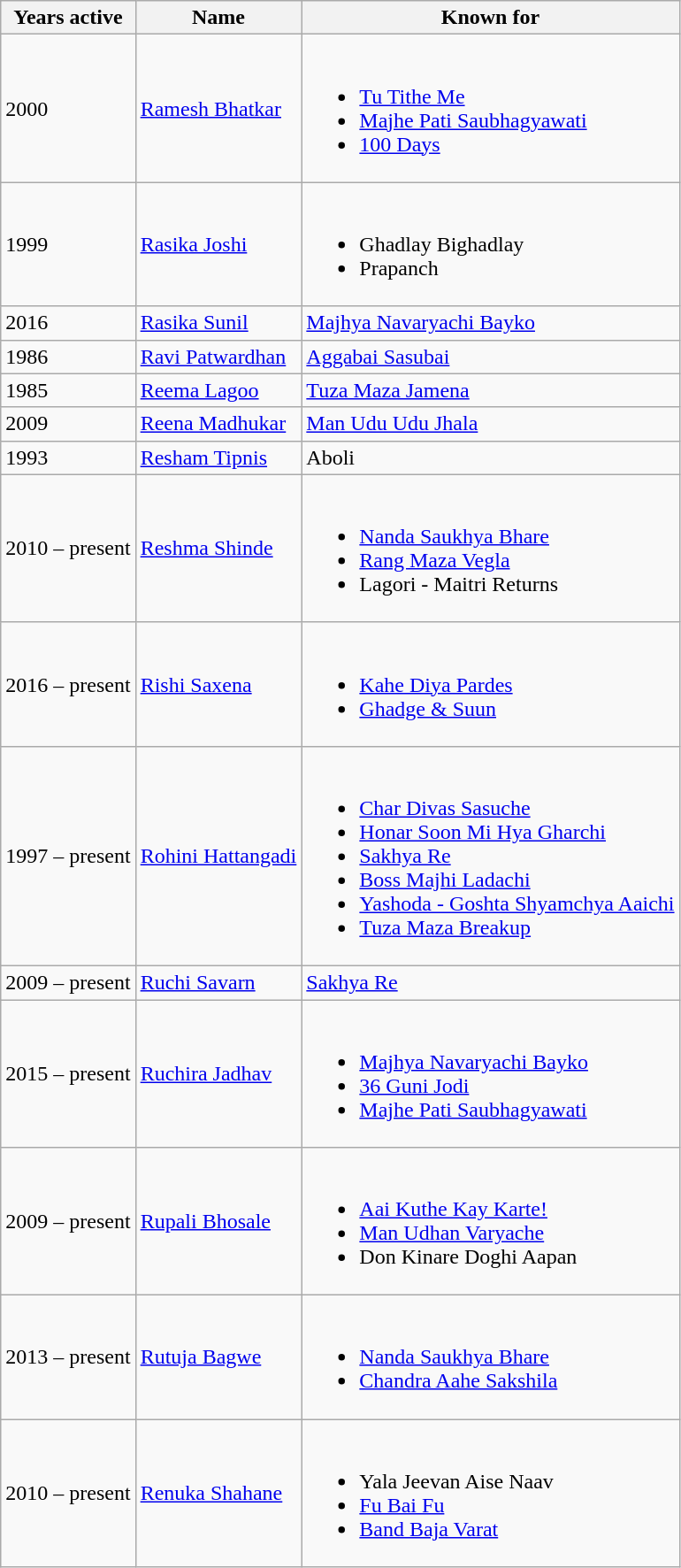<table class="wikitable">
<tr>
<th>Years active</th>
<th>Name</th>
<th>Known for</th>
</tr>
<tr>
<td>2000</td>
<td><a href='#'>Ramesh Bhatkar</a></td>
<td><br><ul><li><a href='#'>Tu Tithe Me</a></li><li><a href='#'>Majhe Pati Saubhagyawati</a></li><li><a href='#'>100 Days</a></li></ul></td>
</tr>
<tr>
<td>1999</td>
<td><a href='#'>Rasika Joshi</a></td>
<td><br><ul><li>Ghadlay Bighadlay</li><li>Prapanch</li></ul></td>
</tr>
<tr>
<td>2016</td>
<td><a href='#'>Rasika Sunil</a></td>
<td><a href='#'>Majhya Navaryachi Bayko</a></td>
</tr>
<tr>
<td>1986</td>
<td><a href='#'>Ravi Patwardhan</a></td>
<td><a href='#'>Aggabai Sasubai</a></td>
</tr>
<tr>
<td>1985</td>
<td><a href='#'>Reema Lagoo</a></td>
<td><a href='#'>Tuza Maza Jamena</a></td>
</tr>
<tr>
<td>2009</td>
<td><a href='#'>Reena Madhukar</a></td>
<td><a href='#'>Man Udu Udu Jhala</a></td>
</tr>
<tr>
<td>1993</td>
<td><a href='#'>Resham Tipnis</a></td>
<td>Aboli</td>
</tr>
<tr>
<td>2010 – present</td>
<td><a href='#'>Reshma Shinde</a></td>
<td><br><ul><li><a href='#'>Nanda Saukhya Bhare</a></li><li><a href='#'>Rang Maza Vegla</a></li><li>Lagori - Maitri Returns</li></ul></td>
</tr>
<tr>
<td>2016 – present</td>
<td><a href='#'>Rishi Saxena</a></td>
<td><br><ul><li><a href='#'>Kahe Diya Pardes</a></li><li><a href='#'>Ghadge & Suun</a></li></ul></td>
</tr>
<tr>
<td>1997 – present</td>
<td><a href='#'>Rohini Hattangadi</a></td>
<td><br><ul><li><a href='#'>Char Divas Sasuche</a></li><li><a href='#'>Honar Soon Mi Hya Gharchi</a></li><li><a href='#'>Sakhya Re</a></li><li><a href='#'>Boss Majhi Ladachi</a></li><li><a href='#'>Yashoda - Goshta Shyamchya Aaichi</a></li><li><a href='#'>Tuza Maza Breakup</a></li></ul></td>
</tr>
<tr>
<td>2009 – present</td>
<td><a href='#'>Ruchi Savarn</a></td>
<td><a href='#'>Sakhya Re</a></td>
</tr>
<tr>
<td>2015 – present</td>
<td><a href='#'>Ruchira Jadhav</a></td>
<td><br><ul><li><a href='#'>Majhya Navaryachi Bayko</a></li><li><a href='#'>36 Guni Jodi</a></li><li><a href='#'>Majhe Pati Saubhagyawati</a></li></ul></td>
</tr>
<tr>
<td>2009 – present</td>
<td><a href='#'>Rupali Bhosale</a></td>
<td><br><ul><li><a href='#'>Aai Kuthe Kay Karte!</a></li><li><a href='#'>Man Udhan Varyache</a></li><li>Don Kinare Doghi Aapan</li></ul></td>
</tr>
<tr>
<td>2013 – present</td>
<td><a href='#'>Rutuja Bagwe</a></td>
<td><br><ul><li><a href='#'>Nanda Saukhya Bhare</a></li><li><a href='#'>Chandra Aahe Sakshila</a></li></ul></td>
</tr>
<tr>
<td>2010 – present</td>
<td><a href='#'>Renuka Shahane</a></td>
<td><br><ul><li>Yala Jeevan Aise Naav</li><li><a href='#'>Fu Bai Fu</a></li><li><a href='#'>Band Baja Varat</a></li></ul></td>
</tr>
</table>
